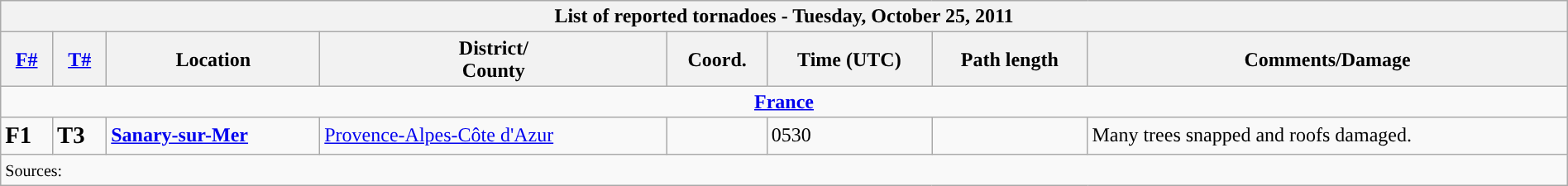<table class="wikitable collapsible" width="100%">
<tr>
<th colspan="8">List of reported tornadoes - Tuesday, October 25, 2011</th>
</tr>
<tr>
<th><a href='#'>F#</a></th>
<th><a href='#'>T#</a></th>
<th>Location</th>
<th>District/<br>County</th>
<th>Coord.</th>
<th>Time (UTC)</th>
<th>Path length</th>
<th>Comments/Damage</th>
</tr>
<tr>
<td colspan="8" align=center><strong><a href='#'>France</a></strong></td>
</tr>
<tr>
<td><big><strong>F1</strong></big></td>
<td><big><strong>T3</strong></big></td>
<td><strong><a href='#'>Sanary-sur-Mer</a></strong></td>
<td><a href='#'>Provence-Alpes-Côte d'Azur</a></td>
<td></td>
<td>0530</td>
<td></td>
<td>Many trees snapped and roofs damaged.</td>
</tr>
<tr>
<td colspan="8"><small>Sources:  </small></td>
</tr>
</table>
